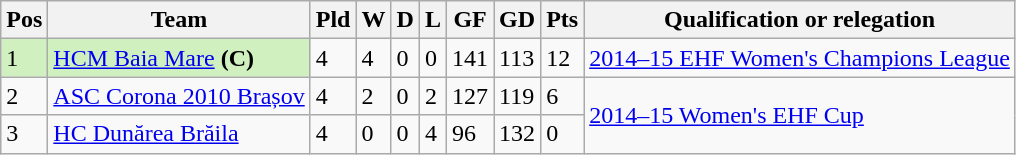<table class="wikitable">
<tr>
<th>Pos</th>
<th>Team</th>
<th>Pld</th>
<th>W</th>
<th>D</th>
<th>L</th>
<th>GF</th>
<th>GD</th>
<th>Pts</th>
<th>Qualification or relegation</th>
</tr>
<tr>
<td bgcolor=#D0F0C0>1</td>
<td bgcolor=#D0F0C0> <a href='#'>HCM Baia Mare</a> <strong>(C)</strong></td>
<td>4</td>
<td>4</td>
<td>0</td>
<td>0</td>
<td>141</td>
<td>113</td>
<td>12</td>
<td><a href='#'>2014–15 EHF Women's Champions League</a></td>
</tr>
<tr>
<td>2</td>
<td><a href='#'>ASC Corona 2010 Brașov</a></td>
<td>4</td>
<td>2</td>
<td>0</td>
<td>2</td>
<td>127</td>
<td>119</td>
<td>6</td>
<td rowspan=2><a href='#'>2014–15 Women's EHF Cup</a></td>
</tr>
<tr>
<td>3</td>
<td><a href='#'>HC Dunărea Brăila</a></td>
<td>4</td>
<td>0</td>
<td>0</td>
<td>4</td>
<td>96</td>
<td>132</td>
<td>0</td>
</tr>
</table>
